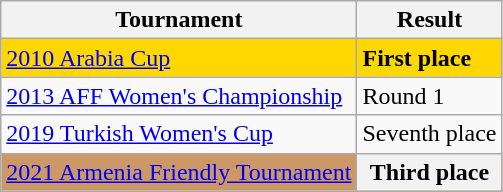<table class="wikitable">
<tr>
<th>Tournament</th>
<th>Result</th>
</tr>
<tr bgcolor="gold">
<td> <a href='#'>2010 Arabia Cup</a></td>
<td><strong>First place</strong></td>
</tr>
<tr>
<td> <a href='#'>2013 AFF Women's Championship</a></td>
<td>Round 1</td>
</tr>
<tr>
<td> <a href='#'>2019 Turkish Women's Cup</a></td>
<td>Seventh place</td>
</tr>
<tr style="background:#cc9966;">
<td> <a href='#'>2021 Armenia Friendly Tournament</a></td>
<th>Third place</th>
</tr>
</table>
